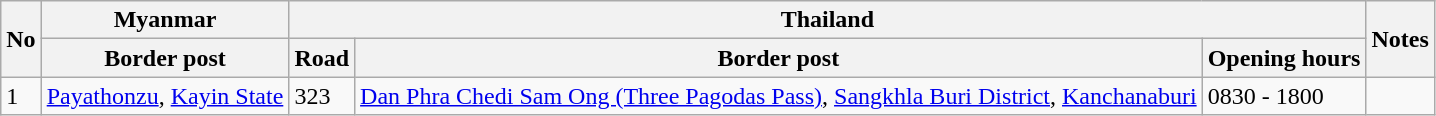<table class="wikitable">
<tr>
<th rowspan="2">No</th>
<th>Myanmar</th>
<th colspan="3">Thailand</th>
<th rowspan="2">Notes</th>
</tr>
<tr>
<th>Border post</th>
<th>Road</th>
<th>Border post</th>
<th>Opening hours</th>
</tr>
<tr>
<td>1</td>
<td><a href='#'>Payathonzu</a>, <a href='#'>Kayin State</a></td>
<td>323</td>
<td><a href='#'>Dan Phra Chedi Sam Ong (Three Pagodas Pass)</a>, <a href='#'>Sangkhla Buri District</a>, <a href='#'>Kanchanaburi</a></td>
<td>0830 - 1800</td>
<td></td>
</tr>
</table>
